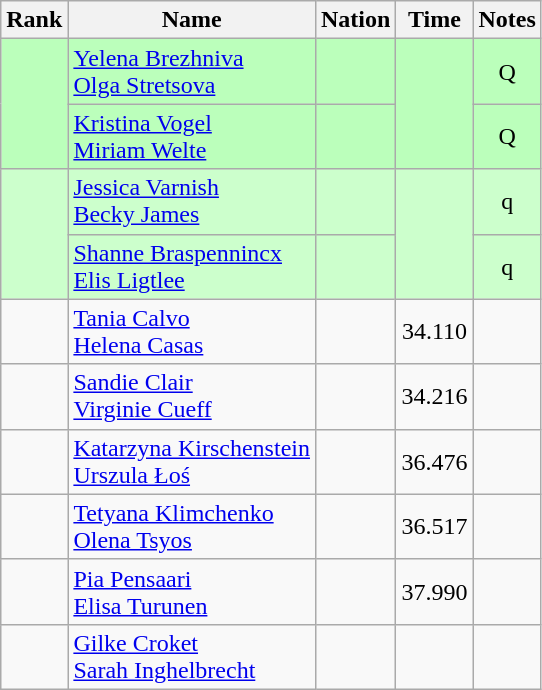<table class="wikitable sortable" style="text-align:center">
<tr>
<th>Rank</th>
<th>Name</th>
<th>Nation</th>
<th>Time</th>
<th>Notes</th>
</tr>
<tr bgcolor=bbffbb>
<td rowspan=2></td>
<td align=left><a href='#'>Yelena Brezhniva</a><br><a href='#'>Olga Stretsova</a></td>
<td align=left></td>
<td rowspan=2></td>
<td>Q</td>
</tr>
<tr bgcolor=bbffbb>
<td align=left><a href='#'>Kristina Vogel</a><br><a href='#'>Miriam Welte</a></td>
<td align=left></td>
<td>Q</td>
</tr>
<tr bgcolor=ccffcc>
<td rowspan=2></td>
<td align=left><a href='#'>Jessica Varnish</a><br><a href='#'>Becky James</a></td>
<td align=left></td>
<td rowspan=2></td>
<td>q</td>
</tr>
<tr bgcolor=ccffcc>
<td align=left><a href='#'>Shanne Braspennincx</a><br><a href='#'>Elis Ligtlee</a></td>
<td align=left></td>
<td>q</td>
</tr>
<tr>
<td></td>
<td align=left><a href='#'>Tania Calvo</a><br><a href='#'>Helena Casas</a></td>
<td align=left></td>
<td>34.110</td>
<td></td>
</tr>
<tr>
<td></td>
<td align=left><a href='#'>Sandie Clair</a><br><a href='#'>Virginie Cueff</a></td>
<td align=left></td>
<td>34.216</td>
<td></td>
</tr>
<tr>
<td></td>
<td align=left><a href='#'>Katarzyna Kirschenstein</a><br><a href='#'>Urszula Łoś</a></td>
<td align=left></td>
<td>36.476</td>
<td></td>
</tr>
<tr>
<td></td>
<td align=left><a href='#'>Tetyana Klimchenko</a><br><a href='#'>Olena Tsyos</a></td>
<td align=left></td>
<td>36.517</td>
<td></td>
</tr>
<tr>
<td></td>
<td align=left><a href='#'>Pia Pensaari</a><br><a href='#'>Elisa Turunen</a></td>
<td align=left></td>
<td>37.990</td>
<td></td>
</tr>
<tr>
<td></td>
<td align=left><a href='#'>Gilke Croket</a><br><a href='#'>Sarah Inghelbrecht</a></td>
<td align=left></td>
<td></td>
<td></td>
</tr>
</table>
